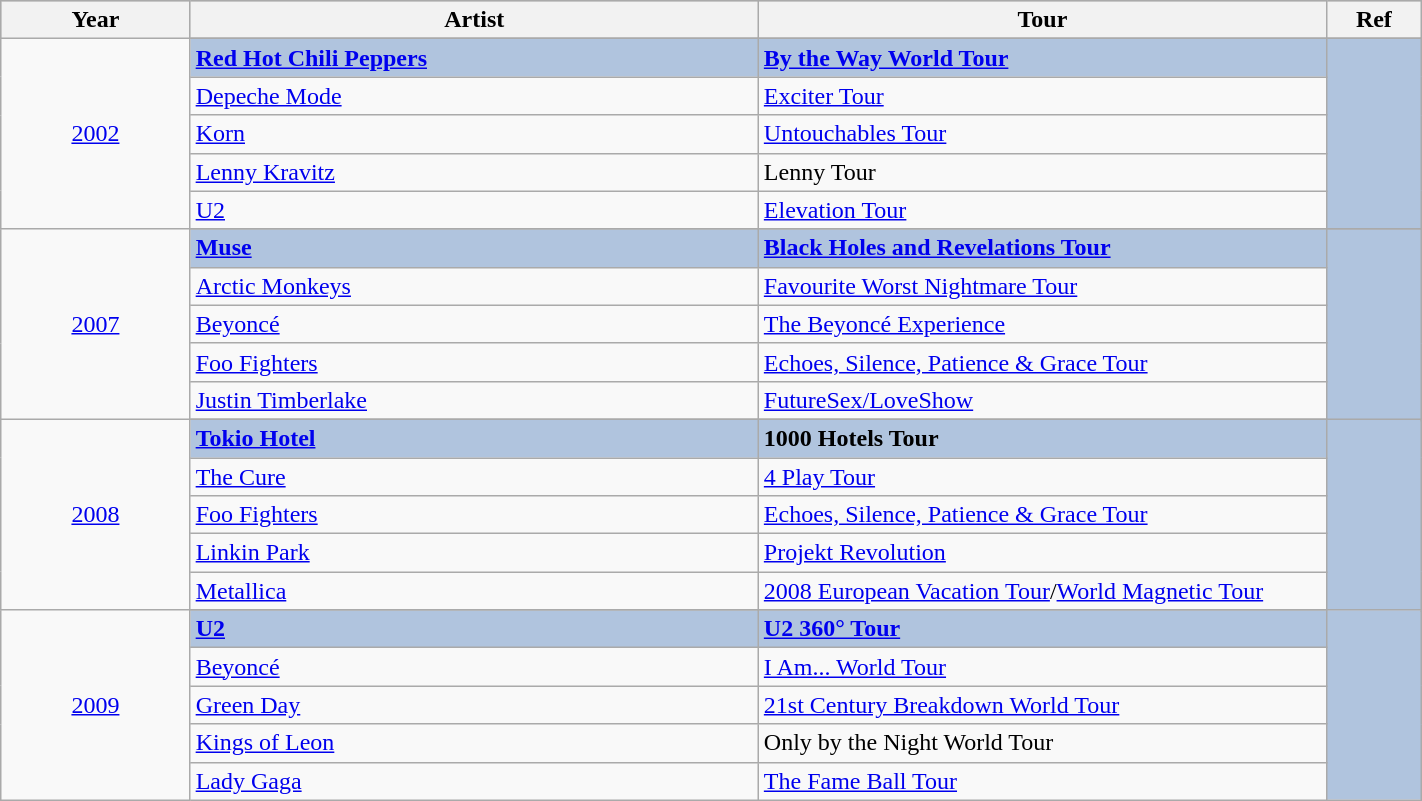<table class="wikitable" style="width:75%;">
<tr style="background:#bebebe;">
<th style="width:10%;">Year</th>
<th style="width:30%;">Artist</th>
<th style="width:30%;">Tour</th>
<th style="width:5%;">Ref</th>
</tr>
<tr>
<td rowspan="6" align="center"><a href='#'>2002</a></td>
</tr>
<tr style="background:#B0C4DE">
<td><strong><a href='#'>Red Hot Chili Peppers</a></strong></td>
<td><strong><a href='#'>By the Way World Tour</a></strong></td>
<td rowspan="5" align="center"></td>
</tr>
<tr>
<td><a href='#'>Depeche Mode</a></td>
<td><a href='#'>Exciter Tour</a></td>
</tr>
<tr>
<td><a href='#'>Korn</a></td>
<td><a href='#'>Untouchables Tour</a></td>
</tr>
<tr>
<td><a href='#'>Lenny Kravitz</a></td>
<td>Lenny Tour</td>
</tr>
<tr>
<td><a href='#'>U2</a></td>
<td><a href='#'>Elevation Tour</a></td>
</tr>
<tr>
<td rowspan="6" align="center"><a href='#'>2007</a></td>
</tr>
<tr style="background:#B0C4DE">
<td><strong><a href='#'>Muse</a></strong></td>
<td><strong><a href='#'>Black Holes and Revelations Tour</a></strong></td>
<td rowspan="6" align="center"></td>
</tr>
<tr>
<td><a href='#'>Arctic Monkeys</a></td>
<td><a href='#'>Favourite Worst Nightmare Tour</a></td>
</tr>
<tr>
<td><a href='#'>Beyoncé</a></td>
<td><a href='#'>The Beyoncé Experience</a></td>
</tr>
<tr>
<td><a href='#'>Foo Fighters</a></td>
<td><a href='#'>Echoes, Silence, Patience & Grace Tour</a></td>
</tr>
<tr>
<td><a href='#'>Justin Timberlake</a></td>
<td><a href='#'>FutureSex/LoveShow</a></td>
</tr>
<tr>
<td rowspan="6" align="center"><a href='#'>2008</a></td>
</tr>
<tr style="background:#B0C4DE">
<td><strong><a href='#'>Tokio Hotel</a></strong></td>
<td><strong>1000 Hotels Tour</strong></td>
<td rowspan="6" align="center"></td>
</tr>
<tr>
<td><a href='#'>The Cure</a></td>
<td><a href='#'>4 Play Tour</a></td>
</tr>
<tr>
<td><a href='#'>Foo Fighters</a></td>
<td><a href='#'>Echoes, Silence, Patience & Grace Tour</a></td>
</tr>
<tr>
<td><a href='#'>Linkin Park</a></td>
<td><a href='#'>Projekt Revolution</a></td>
</tr>
<tr>
<td><a href='#'>Metallica</a></td>
<td><a href='#'>2008 European Vacation Tour</a>/<a href='#'>World Magnetic Tour</a></td>
</tr>
<tr>
<td rowspan="6" align="center"><a href='#'>2009</a></td>
</tr>
<tr style="background:#B0C4DE">
<td><strong><a href='#'>U2</a></strong></td>
<td><strong><a href='#'>U2 360° Tour</a></strong></td>
<td rowspan="6" align="center"></td>
</tr>
<tr>
<td><a href='#'>Beyoncé</a></td>
<td><a href='#'>I Am... World Tour</a></td>
</tr>
<tr>
<td><a href='#'>Green Day</a></td>
<td><a href='#'>21st Century Breakdown World Tour</a></td>
</tr>
<tr>
<td><a href='#'>Kings of Leon</a></td>
<td>Only by the Night World Tour</td>
</tr>
<tr>
<td><a href='#'>Lady Gaga</a></td>
<td><a href='#'>The Fame Ball Tour</a></td>
</tr>
</table>
